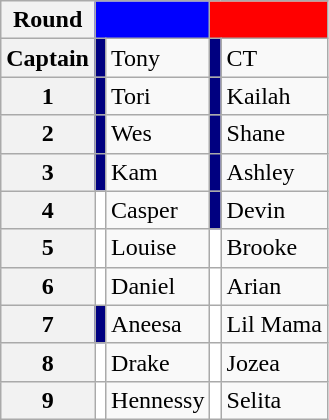<table class="wikitable">
<tr>
<th>Round</th>
<th style="background:blue" colspan="2"></th>
<th style="background:red" colspan="2"></th>
</tr>
<tr>
<th>Captain</th>
<td bgcolor="navy"></td>
<td>Tony</td>
<td bgcolor="navy"></td>
<td>CT</td>
</tr>
<tr>
<th>1</th>
<td bgcolor="navy"></td>
<td>Tori</td>
<td bgcolor="navy"></td>
<td>Kailah</td>
</tr>
<tr>
<th>2</th>
<td bgcolor="navy"></td>
<td>Wes</td>
<td bgcolor="navy"></td>
<td>Shane</td>
</tr>
<tr>
<th>3</th>
<td bgcolor="navy"></td>
<td>Kam</td>
<td bgcolor="navy"></td>
<td>Ashley</td>
</tr>
<tr>
<th>4</th>
<td bgcolor="white"></td>
<td>Casper</td>
<td bgcolor="navy"></td>
<td>Devin</td>
</tr>
<tr>
<th>5</th>
<td bgcolor="white"></td>
<td>Louise</td>
<td bgcolor="white"></td>
<td>Brooke</td>
</tr>
<tr>
<th>6</th>
<td bgcolor="white"></td>
<td>Daniel</td>
<td bgcolor="white"></td>
<td>Arian</td>
</tr>
<tr>
<th>7</th>
<td bgcolor="navy"></td>
<td>Aneesa</td>
<td bgcolor="white"></td>
<td>Lil Mama</td>
</tr>
<tr>
<th>8</th>
<td bgcolor="white"></td>
<td>Drake</td>
<td bgcolor="white"></td>
<td>Jozea</td>
</tr>
<tr>
<th>9</th>
<td bgcolor="white"></td>
<td>Hennessy</td>
<td bgcolor="white"></td>
<td>Selita</td>
</tr>
</table>
